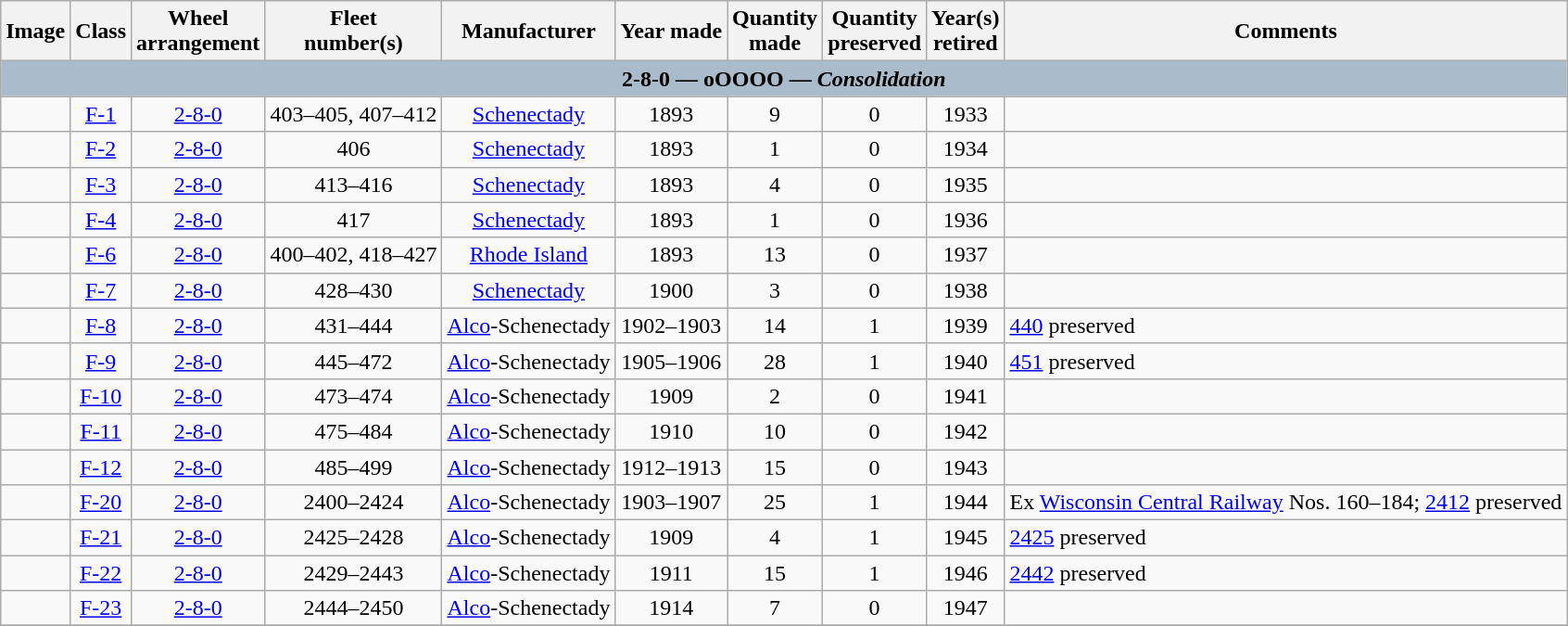<table class="wikitable" style="text-align:center">
<tr>
<th>Image</th>
<th>Class</th>
<th>Wheel<br>arrangement</th>
<th>Fleet<br>number(s)</th>
<th>Manufacturer</th>
<th>Year made</th>
<th>Quantity<br>made</th>
<th>Quantity<br>preserved</th>
<th>Year(s)<br>retired</th>
<th>Comments</th>
</tr>
<tr style="Background:#AABBCC; font-weight:bold">
<td colspan=10>2-8-0 — oOOOO — <em>Consolidation</em></td>
</tr>
<tr>
<td></td>
<td><a href='#'>F-1</a></td>
<td><a href='#'>2-8-0</a></td>
<td>403–405, 407–412</td>
<td><a href='#'>Schenectady</a></td>
<td>1893</td>
<td>9</td>
<td>0</td>
<td>1933</td>
<td></td>
</tr>
<tr>
<td></td>
<td><a href='#'>F-2</a></td>
<td><a href='#'>2-8-0</a></td>
<td>406</td>
<td><a href='#'>Schenectady</a></td>
<td>1893</td>
<td>1</td>
<td>0</td>
<td>1934</td>
<td></td>
</tr>
<tr>
<td></td>
<td><a href='#'>F-3</a></td>
<td><a href='#'>2-8-0</a></td>
<td>413–416</td>
<td><a href='#'>Schenectady</a></td>
<td>1893</td>
<td>4</td>
<td>0</td>
<td>1935</td>
<td></td>
</tr>
<tr>
<td></td>
<td><a href='#'>F-4</a></td>
<td><a href='#'>2-8-0</a></td>
<td>417</td>
<td><a href='#'>Schenectady</a></td>
<td>1893</td>
<td>1</td>
<td>0</td>
<td>1936</td>
<td></td>
</tr>
<tr>
<td></td>
<td><a href='#'>F-6</a></td>
<td><a href='#'>2-8-0</a></td>
<td>400–402, 418–427</td>
<td><a href='#'>Rhode Island</a></td>
<td>1893</td>
<td>13</td>
<td>0</td>
<td>1937</td>
<td></td>
</tr>
<tr>
<td></td>
<td><a href='#'>F-7</a></td>
<td><a href='#'>2-8-0</a></td>
<td>428–430</td>
<td><a href='#'>Schenectady</a></td>
<td>1900</td>
<td>3</td>
<td>0</td>
<td>1938</td>
<td></td>
</tr>
<tr>
<td></td>
<td><a href='#'>F-8</a></td>
<td><a href='#'>2-8-0</a></td>
<td>431–444</td>
<td><a href='#'>Alco</a>-Schenectady</td>
<td>1902–1903</td>
<td>14</td>
<td>1</td>
<td>1939</td>
<td style="text-align:left"><a href='#'>440</a> preserved</td>
</tr>
<tr>
<td></td>
<td><a href='#'>F-9</a></td>
<td><a href='#'>2-8-0</a></td>
<td>445–472</td>
<td><a href='#'>Alco</a>-Schenectady</td>
<td>1905–1906</td>
<td>28</td>
<td>1</td>
<td>1940</td>
<td style="text-align:left"><a href='#'>451</a> preserved</td>
</tr>
<tr>
<td></td>
<td><a href='#'>F-10</a></td>
<td><a href='#'>2-8-0</a></td>
<td>473–474</td>
<td><a href='#'>Alco</a>-Schenectady</td>
<td>1909</td>
<td>2</td>
<td>0</td>
<td>1941</td>
<td></td>
</tr>
<tr>
<td></td>
<td><a href='#'>F-11</a></td>
<td><a href='#'>2-8-0</a></td>
<td>475–484</td>
<td><a href='#'>Alco</a>-Schenectady</td>
<td>1910</td>
<td>10</td>
<td>0</td>
<td>1942</td>
<td></td>
</tr>
<tr>
<td></td>
<td><a href='#'>F-12</a></td>
<td><a href='#'>2-8-0</a></td>
<td>485–499</td>
<td><a href='#'>Alco</a>-Schenectady</td>
<td>1912–1913</td>
<td>15</td>
<td>0</td>
<td>1943</td>
<td></td>
</tr>
<tr>
<td></td>
<td><a href='#'>F-20</a></td>
<td><a href='#'>2-8-0</a></td>
<td>2400–2424</td>
<td><a href='#'>Alco</a>-Schenectady</td>
<td>1903–1907</td>
<td>25</td>
<td>1</td>
<td>1944</td>
<td style="text-align:left">Ex <a href='#'>Wisconsin Central Railway</a> Nos. 160–184; <a href='#'>2412</a> preserved</td>
</tr>
<tr>
<td></td>
<td><a href='#'>F-21</a></td>
<td><a href='#'>2-8-0</a></td>
<td>2425–2428</td>
<td><a href='#'>Alco</a>-Schenectady</td>
<td>1909</td>
<td>4</td>
<td>1</td>
<td>1945</td>
<td style="text-align:left"><a href='#'>2425</a> preserved</td>
</tr>
<tr>
<td></td>
<td><a href='#'>F-22</a></td>
<td><a href='#'>2-8-0</a></td>
<td>2429–2443</td>
<td><a href='#'>Alco</a>-Schenectady</td>
<td>1911</td>
<td>15</td>
<td>1</td>
<td>1946</td>
<td style="text-align:left"><a href='#'>2442</a> preserved</td>
</tr>
<tr>
<td></td>
<td><a href='#'>F-23</a></td>
<td><a href='#'>2-8-0</a></td>
<td>2444–2450</td>
<td><a href='#'>Alco</a>-Schenectady</td>
<td>1914</td>
<td>7</td>
<td>0</td>
<td>1947</td>
<td></td>
</tr>
<tr>
</tr>
</table>
